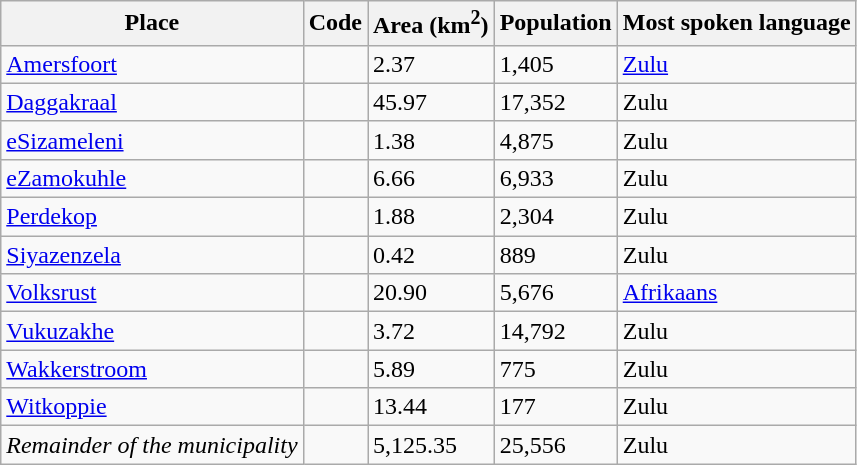<table class="wikitable sortable">
<tr>
<th>Place</th>
<th>Code</th>
<th>Area (km<sup>2</sup>)</th>
<th>Population</th>
<th>Most spoken language</th>
</tr>
<tr>
<td><a href='#'>Amersfoort</a></td>
<td></td>
<td>2.37</td>
<td>1,405</td>
<td><a href='#'>Zulu</a></td>
</tr>
<tr>
<td><a href='#'>Daggakraal</a></td>
<td></td>
<td>45.97</td>
<td>17,352</td>
<td>Zulu</td>
</tr>
<tr>
<td><a href='#'>eSizameleni</a></td>
<td></td>
<td>1.38</td>
<td>4,875</td>
<td>Zulu</td>
</tr>
<tr>
<td><a href='#'>eZamokuhle</a></td>
<td></td>
<td>6.66</td>
<td>6,933</td>
<td>Zulu</td>
</tr>
<tr>
<td><a href='#'>Perdekop</a></td>
<td></td>
<td>1.88</td>
<td>2,304</td>
<td>Zulu</td>
</tr>
<tr>
<td><a href='#'>Siyazenzela</a></td>
<td></td>
<td>0.42</td>
<td>889</td>
<td>Zulu</td>
</tr>
<tr>
<td><a href='#'>Volksrust</a></td>
<td></td>
<td>20.90</td>
<td>5,676</td>
<td><a href='#'>Afrikaans</a></td>
</tr>
<tr>
<td><a href='#'>Vukuzakhe</a></td>
<td></td>
<td>3.72</td>
<td>14,792</td>
<td>Zulu</td>
</tr>
<tr>
<td><a href='#'>Wakkerstroom</a></td>
<td></td>
<td>5.89</td>
<td>775</td>
<td>Zulu</td>
</tr>
<tr>
<td><a href='#'>Witkoppie</a></td>
<td></td>
<td>13.44</td>
<td>177</td>
<td>Zulu</td>
</tr>
<tr>
<td><em>Remainder of the municipality</em></td>
<td></td>
<td>5,125.35</td>
<td>25,556</td>
<td>Zulu</td>
</tr>
</table>
